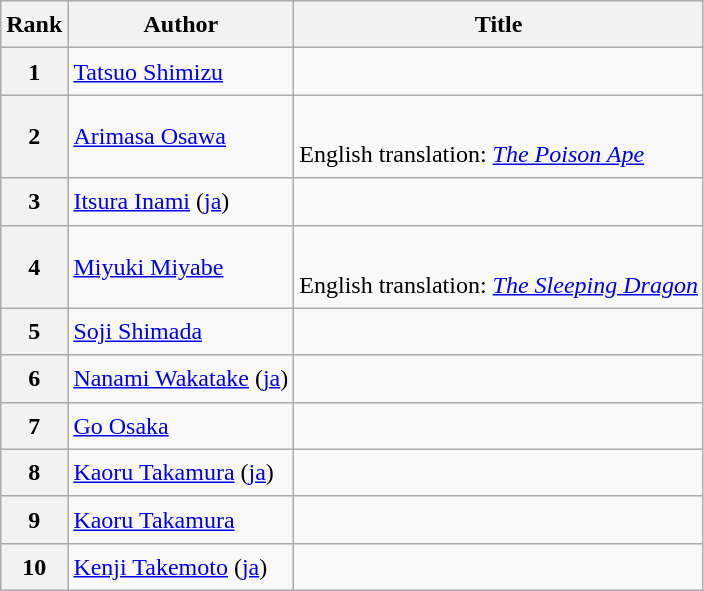<table class="wikitable sortable" style="font-size:1.00em; line-height:1.5em;">
<tr>
<th>Rank</th>
<th>Author</th>
<th>Title</th>
</tr>
<tr>
<th>1</th>
<td><a href='#'>Tatsuo Shimizu</a></td>
<td></td>
</tr>
<tr>
<th>2</th>
<td><a href='#'>Arimasa Osawa</a></td>
<td><br>English translation: <em><a href='#'>The Poison Ape</a></em></td>
</tr>
<tr>
<th>3</th>
<td><a href='#'>Itsura Inami</a> (<a href='#'>ja</a>)</td>
<td></td>
</tr>
<tr>
<th>4</th>
<td><a href='#'>Miyuki Miyabe</a></td>
<td><br>English translation: <em><a href='#'>The Sleeping Dragon</a></em></td>
</tr>
<tr>
<th>5</th>
<td><a href='#'>Soji Shimada</a></td>
<td></td>
</tr>
<tr>
<th>6</th>
<td><a href='#'>Nanami Wakatake</a> (<a href='#'>ja</a>)</td>
<td></td>
</tr>
<tr>
<th>7</th>
<td><a href='#'>Go Osaka</a></td>
<td></td>
</tr>
<tr>
<th>8</th>
<td><a href='#'>Kaoru Takamura</a> (<a href='#'>ja</a>)</td>
<td></td>
</tr>
<tr>
<th>9</th>
<td><a href='#'>Kaoru Takamura</a></td>
<td></td>
</tr>
<tr>
<th>10</th>
<td><a href='#'>Kenji Takemoto</a> (<a href='#'>ja</a>)</td>
<td></td>
</tr>
</table>
